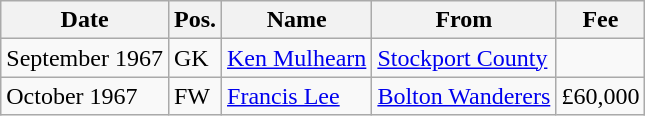<table class="wikitable">
<tr>
<th>Date</th>
<th>Pos.</th>
<th>Name</th>
<th>From</th>
<th>Fee</th>
</tr>
<tr>
<td>September 1967</td>
<td>GK</td>
<td> <a href='#'>Ken Mulhearn</a></td>
<td> <a href='#'>Stockport County</a></td>
<td></td>
</tr>
<tr>
<td>October 1967</td>
<td>FW</td>
<td> <a href='#'>Francis Lee</a></td>
<td> <a href='#'>Bolton Wanderers</a></td>
<td>£60,000</td>
</tr>
</table>
